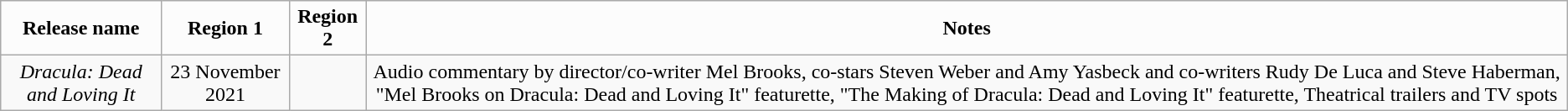<table class="wikitable">
<tr>
<th style="background:#fcfcfc;">Release name</th>
<th style="background:#fcfcfc;">Region 1</th>
<th style="background:#fcfcfc;">Region 2</th>
<th style="background:#fcfcfc;">Notes</th>
</tr>
<tr style="text-align:center;">
<td><em>Dracula: Dead and Loving It</em></td>
<td>23 November 2021</td>
<td></td>
<td>Audio commentary by director/co-writer Mel Brooks, co-stars Steven Weber and Amy Yasbeck and co-writers Rudy De Luca and Steve Haberman, "Mel Brooks on Dracula: Dead and Loving It" featurette, "The Making of Dracula: Dead and Loving It" featurette, Theatrical trailers and TV spots</td>
</tr>
</table>
